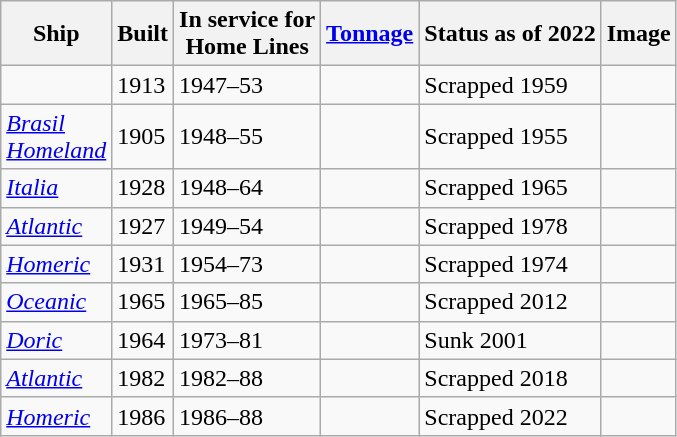<table class="wikitable">
<tr>
<th>Ship</th>
<th>Built</th>
<th>In service for<br>Home Lines</th>
<th><a href='#'>Tonnage</a></th>
<th>Status as of 2022</th>
<th>Image</th>
</tr>
<tr>
<td></td>
<td>1913</td>
<td>1947–53</td>
<td style="text-align:Right;"></td>
<td>Scrapped 1959</td>
<td></td>
</tr>
<tr>
<td><a href='#'><em>Brasil</em></a><br><a href='#'><em>Homeland</em></a></td>
<td>1905</td>
<td>1948–55</td>
<td style="text-align:Right;"></td>
<td>Scrapped 1955</td>
<td></td>
</tr>
<tr>
<td><a href='#'><em>Italia</em></a></td>
<td>1928</td>
<td>1948–64</td>
<td style="text-align:Right;"></td>
<td>Scrapped 1965</td>
<td></td>
</tr>
<tr>
<td><a href='#'><em>Atlantic</em></a></td>
<td>1927</td>
<td>1949–54</td>
<td style="text-align:Right;"></td>
<td>Scrapped 1978</td>
<td></td>
</tr>
<tr>
<td><a href='#'><em>Homeric</em></a></td>
<td>1931</td>
<td>1954–73</td>
<td style="text-align:Right;"></td>
<td>Scrapped 1974</td>
<td></td>
</tr>
<tr>
<td><a href='#'><em>Oceanic</em></a></td>
<td>1965</td>
<td>1965–85</td>
<td style="text-align:Right;"></td>
<td>Scrapped 2012</td>
<td></td>
</tr>
<tr>
<td><a href='#'><em>Doric</em></a></td>
<td>1964</td>
<td>1973–81</td>
<td style="text-align:Right;"></td>
<td>Sunk 2001</td>
<td></td>
</tr>
<tr>
<td><a href='#'><em>Atlantic</em></a></td>
<td>1982</td>
<td>1982–88</td>
<td style="text-align:Right;"></td>
<td>Scrapped 2018</td>
<td></td>
</tr>
<tr>
<td><a href='#'><em>Homeric</em></a></td>
<td>1986</td>
<td>1986–88</td>
<td style="text-align:Center;"></td>
<td>Scrapped 2022</td>
<td></td>
</tr>
</table>
